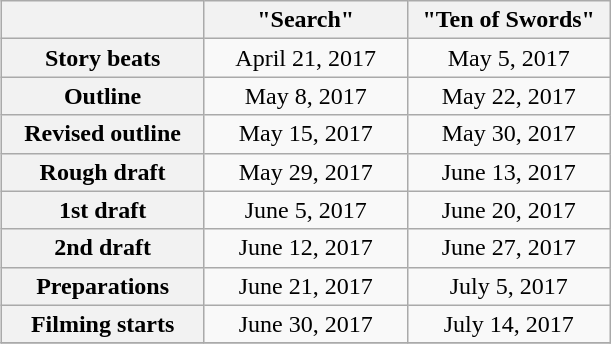<table class="wikitable plainrowheaders" style="text-align:center; float:right; margin-left:25px;">
<tr>
<th scope="col" style="width:8em;"></th>
<th scope="col" style="width:8em;">"Search"</th>
<th scope="col" style="width:8em;">"Ten of Swords"</th>
</tr>
<tr>
<th scope=row>Story beats</th>
<td>April 21, 2017</td>
<td>May 5, 2017</td>
</tr>
<tr>
<th scope=row>Outline</th>
<td>May 8, 2017</td>
<td>May 22, 2017</td>
</tr>
<tr>
<th scope=row>Revised outline</th>
<td>May 15, 2017</td>
<td>May 30, 2017</td>
</tr>
<tr>
<th scope=row>Rough draft</th>
<td>May 29, 2017</td>
<td>June 13, 2017</td>
</tr>
<tr>
<th scope=row>1st draft</th>
<td>June 5, 2017</td>
<td>June 20, 2017</td>
</tr>
<tr>
<th scope=row>2nd draft</th>
<td>June 12, 2017</td>
<td>June 27, 2017</td>
</tr>
<tr>
<th scope=row>Preparations</th>
<td>June 21, 2017</td>
<td>July 5, 2017</td>
</tr>
<tr>
<th scope=row>Filming starts</th>
<td>June 30, 2017</td>
<td>July 14, 2017</td>
</tr>
<tr>
</tr>
</table>
